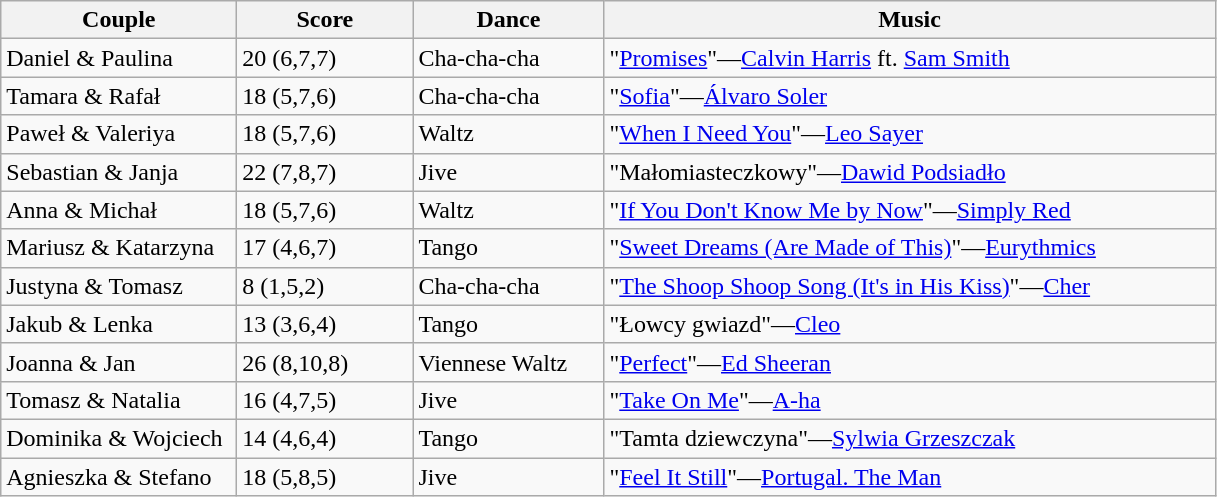<table class="wikitable">
<tr>
<th style="width:150px;">Couple</th>
<th style="width:110px;">Score</th>
<th style="width:120px;">Dance</th>
<th style="width:400px;">Music</th>
</tr>
<tr>
<td>Daniel & Paulina</td>
<td>20 (6,7,7)</td>
<td>Cha-cha-cha</td>
<td>"<a href='#'>Promises</a>"—<a href='#'>Calvin Harris</a> ft. <a href='#'>Sam Smith</a></td>
</tr>
<tr>
<td>Tamara & Rafał</td>
<td>18 (5,7,6)</td>
<td>Cha-cha-cha</td>
<td>"<a href='#'>Sofia</a>"—<a href='#'>Álvaro Soler</a></td>
</tr>
<tr>
<td>Paweł & Valeriya</td>
<td>18 (5,7,6)</td>
<td>Waltz</td>
<td>"<a href='#'>When I Need You</a>"—<a href='#'>Leo Sayer</a></td>
</tr>
<tr>
<td>Sebastian & Janja</td>
<td>22 (7,8,7)</td>
<td>Jive</td>
<td>"Małomiasteczkowy"—<a href='#'>Dawid Podsiadło</a></td>
</tr>
<tr>
<td>Anna & Michał</td>
<td>18 (5,7,6)</td>
<td>Waltz</td>
<td>"<a href='#'>If You Don't Know Me by Now</a>"—<a href='#'>Simply Red</a></td>
</tr>
<tr>
<td>Mariusz & Katarzyna</td>
<td>17 (4,6,7)</td>
<td>Tango</td>
<td>"<a href='#'>Sweet Dreams (Are Made of This)</a>"—<a href='#'>Eurythmics</a></td>
</tr>
<tr>
<td>Justyna & Tomasz</td>
<td>8 (1,5,2)</td>
<td>Cha-cha-cha</td>
<td>"<a href='#'>The Shoop Shoop Song (It's in His Kiss)</a>"—<a href='#'>Cher</a></td>
</tr>
<tr>
<td>Jakub & Lenka</td>
<td>13 (3,6,4)</td>
<td>Tango</td>
<td>"Łowcy gwiazd"—<a href='#'>Cleo</a></td>
</tr>
<tr>
<td>Joanna & Jan</td>
<td>26 (8,10,8)</td>
<td>Viennese Waltz</td>
<td>"<a href='#'>Perfect</a>"—<a href='#'>Ed Sheeran</a></td>
</tr>
<tr>
<td>Tomasz & Natalia</td>
<td>16 (4,7,5)</td>
<td>Jive</td>
<td>"<a href='#'>Take On Me</a>"—<a href='#'>A-ha</a></td>
</tr>
<tr>
<td>Dominika & Wojciech</td>
<td>14 (4,6,4)</td>
<td>Tango</td>
<td>"Tamta dziewczyna"—<a href='#'>Sylwia Grzeszczak</a></td>
</tr>
<tr>
<td>Agnieszka & Stefano</td>
<td>18 (5,8,5)</td>
<td>Jive</td>
<td>"<a href='#'>Feel It Still</a>"—<a href='#'>Portugal. The Man</a></td>
</tr>
</table>
